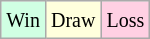<table class="wikitable">
<tr>
<td style="background-color: #d0ffe3;"><small>Win</small></td>
<td style="background-color: #ffffdd;"><small>Draw</small></td>
<td style="background-color: #ffd0e3;"><small>Loss</small></td>
</tr>
</table>
